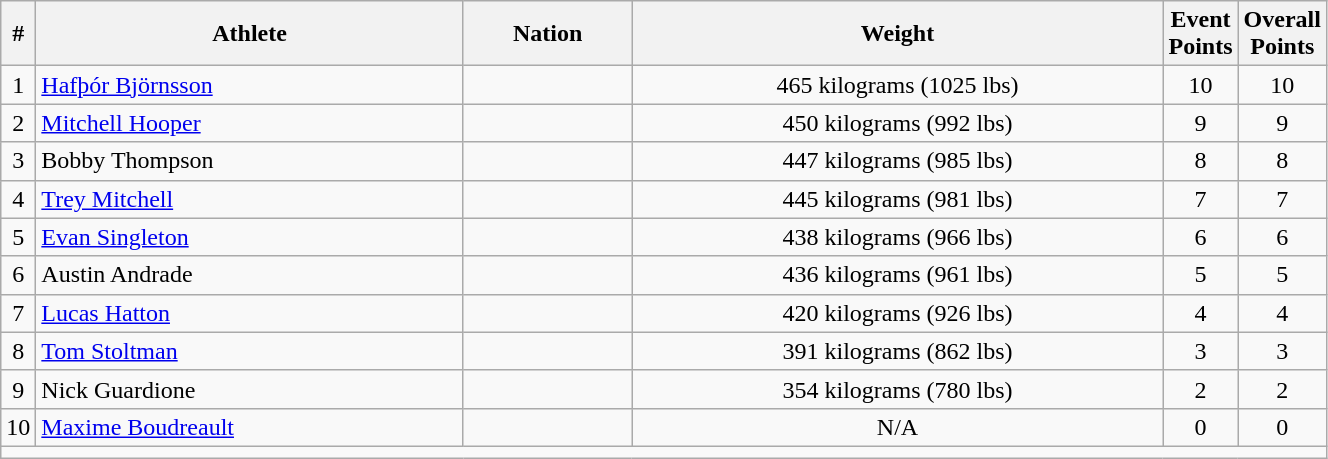<table class="wikitable sortable" style="text-align:center;width: 70%;">
<tr>
<th scope="col" style="width: 10px;">#</th>
<th scope="col">Athlete</th>
<th scope="col">Nation</th>
<th scope="col">Weight</th>
<th scope="col" style="width: 10px;">Event Points</th>
<th scope="col" style="width: 10px;">Overall Points</th>
</tr>
<tr>
<td>1</td>
<td align=left><a href='#'>Hafþór Björnsson</a></td>
<td align=left></td>
<td>465 kilograms (1025 lbs)</td>
<td>10</td>
<td>10</td>
</tr>
<tr>
<td>2</td>
<td align=left><a href='#'>Mitchell Hooper</a></td>
<td align=left></td>
<td>450 kilograms (992 lbs)</td>
<td>9</td>
<td>9</td>
</tr>
<tr>
<td>3</td>
<td align=left>Bobby Thompson</td>
<td align=left></td>
<td>447 kilograms (985 lbs)</td>
<td>8</td>
<td>8</td>
</tr>
<tr>
<td>4</td>
<td align=left><a href='#'>Trey Mitchell</a></td>
<td align=left></td>
<td>445 kilograms (981 lbs)</td>
<td>7</td>
<td>7</td>
</tr>
<tr>
<td>5</td>
<td align=left><a href='#'>Evan Singleton</a></td>
<td align=left></td>
<td>438 kilograms (966 lbs)</td>
<td>6</td>
<td>6</td>
</tr>
<tr>
<td>6</td>
<td align=left>Austin Andrade</td>
<td align=left></td>
<td>436 kilograms (961 lbs)</td>
<td>5</td>
<td>5</td>
</tr>
<tr>
<td>7</td>
<td align=left><a href='#'>Lucas Hatton</a></td>
<td align=left></td>
<td>420 kilograms (926 lbs)</td>
<td>4</td>
<td>4</td>
</tr>
<tr>
<td>8</td>
<td align=left><a href='#'>Tom Stoltman</a></td>
<td align=left></td>
<td>391 kilograms (862 lbs)</td>
<td>3</td>
<td>3</td>
</tr>
<tr>
<td>9</td>
<td align=left>Nick Guardione</td>
<td align=left></td>
<td>354 kilograms (780 lbs)</td>
<td>2</td>
<td>2</td>
</tr>
<tr>
<td>10</td>
<td align=left><a href='#'>Maxime Boudreault</a></td>
<td align=left></td>
<td>N/A</td>
<td>0</td>
<td>0</td>
</tr>
<tr class="sortbottom">
<td colspan="6"></td>
</tr>
</table>
